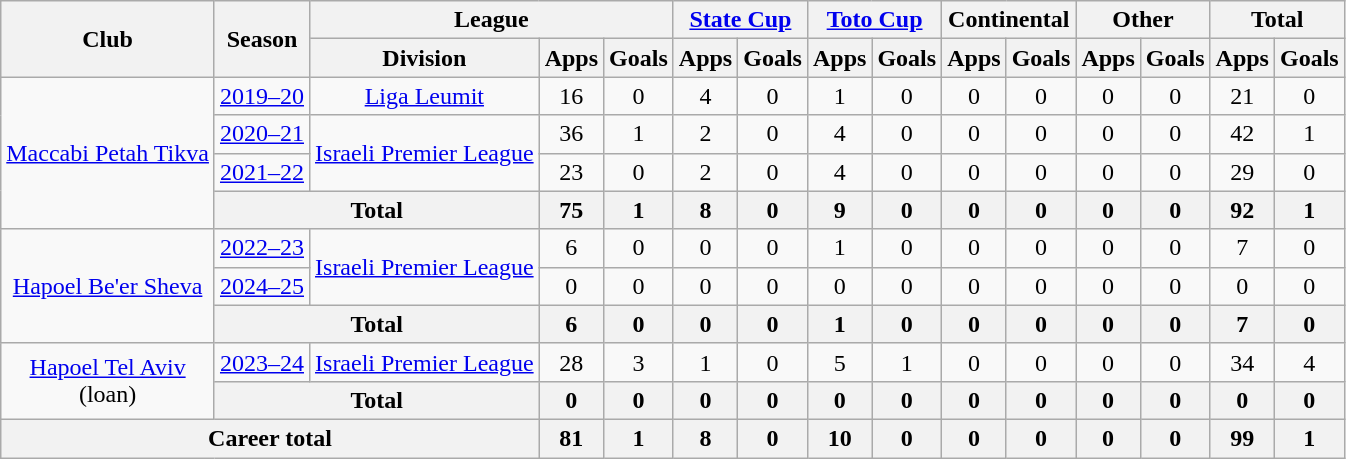<table class="wikitable" style="text-align: center">
<tr>
<th rowspan="2">Club</th>
<th rowspan="2">Season</th>
<th colspan="3">League</th>
<th colspan="2"><a href='#'>State Cup</a></th>
<th colspan="2"><a href='#'>Toto Cup</a></th>
<th colspan="2">Continental</th>
<th colspan="2">Other</th>
<th colspan="2">Total</th>
</tr>
<tr>
<th>Division</th>
<th>Apps</th>
<th>Goals</th>
<th>Apps</th>
<th>Goals</th>
<th>Apps</th>
<th>Goals</th>
<th>Apps</th>
<th>Goals</th>
<th>Apps</th>
<th>Goals</th>
<th>Apps</th>
<th>Goals</th>
</tr>
<tr>
<td rowspan="4"><a href='#'>Maccabi Petah Tikva</a></td>
<td><a href='#'>2019–20</a></td>
<td rowspan="1"><a href='#'>Liga Leumit</a></td>
<td>16</td>
<td>0</td>
<td>4</td>
<td>0</td>
<td>1</td>
<td>0</td>
<td>0</td>
<td>0</td>
<td>0</td>
<td>0</td>
<td>21</td>
<td>0</td>
</tr>
<tr>
<td><a href='#'>2020–21</a></td>
<td rowspan="2"><a href='#'>Israeli Premier League</a></td>
<td>36</td>
<td>1</td>
<td>2</td>
<td>0</td>
<td>4</td>
<td>0</td>
<td>0</td>
<td>0</td>
<td>0</td>
<td>0</td>
<td>42</td>
<td>1</td>
</tr>
<tr>
<td><a href='#'>2021–22</a></td>
<td>23</td>
<td>0</td>
<td>2</td>
<td>0</td>
<td>4</td>
<td>0</td>
<td>0</td>
<td>0</td>
<td>0</td>
<td>0</td>
<td>29</td>
<td>0</td>
</tr>
<tr>
<th colspan="2"><strong>Total</strong></th>
<th>75</th>
<th>1</th>
<th>8</th>
<th>0</th>
<th>9</th>
<th>0</th>
<th>0</th>
<th>0</th>
<th>0</th>
<th>0</th>
<th>92</th>
<th>1</th>
</tr>
<tr>
<td rowspan="3"><a href='#'>Hapoel Be'er Sheva</a></td>
<td><a href='#'>2022–23</a></td>
<td rowspan="2"><a href='#'>Israeli Premier League</a></td>
<td>6</td>
<td>0</td>
<td>0</td>
<td>0</td>
<td>1</td>
<td>0</td>
<td>0</td>
<td>0</td>
<td>0</td>
<td>0</td>
<td>7</td>
<td>0</td>
</tr>
<tr>
<td><a href='#'>2024–25</a></td>
<td>0</td>
<td>0</td>
<td>0</td>
<td>0</td>
<td>0</td>
<td>0</td>
<td>0</td>
<td>0</td>
<td>0</td>
<td>0</td>
<td>0</td>
<td>0</td>
</tr>
<tr>
<th colspan="2"><strong>Total</strong></th>
<th>6</th>
<th>0</th>
<th>0</th>
<th>0</th>
<th>1</th>
<th>0</th>
<th>0</th>
<th>0</th>
<th>0</th>
<th>0</th>
<th>7</th>
<th>0</th>
</tr>
<tr>
<td rowspan="2"><a href='#'>Hapoel Tel Aviv</a><br>(loan)</td>
<td><a href='#'>2023–24</a></td>
<td rowspan="1"><a href='#'>Israeli Premier League</a></td>
<td>28</td>
<td>3</td>
<td>1</td>
<td>0</td>
<td>5</td>
<td>1</td>
<td>0</td>
<td>0</td>
<td>0</td>
<td>0</td>
<td>34</td>
<td>4</td>
</tr>
<tr>
<th colspan="2"><strong>Total</strong></th>
<th>0</th>
<th>0</th>
<th>0</th>
<th>0</th>
<th>0</th>
<th>0</th>
<th>0</th>
<th>0</th>
<th>0</th>
<th>0</th>
<th>0</th>
<th>0</th>
</tr>
<tr>
<th colspan="3"><strong>Career total</strong></th>
<th>81</th>
<th>1</th>
<th>8</th>
<th>0</th>
<th>10</th>
<th>0</th>
<th>0</th>
<th>0</th>
<th>0</th>
<th>0</th>
<th>99</th>
<th>1</th>
</tr>
</table>
